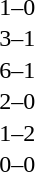<table cellspacing=1 width=70%>
<tr>
<th width=25%></th>
<th width=30%></th>
<th width=15%></th>
<th width=30%></th>
</tr>
<tr>
<td></td>
<td align=right></td>
<td align=center>1–0</td>
<td></td>
</tr>
<tr>
<td></td>
<td align=right></td>
<td align=center>3–1</td>
<td></td>
</tr>
<tr>
<td></td>
<td align=right></td>
<td align=center>6–1</td>
<td></td>
</tr>
<tr>
<td></td>
<td align=right></td>
<td align=center>2–0</td>
<td></td>
</tr>
<tr>
<td></td>
<td align=right></td>
<td align=center>1–2</td>
<td></td>
</tr>
<tr>
<td></td>
<td align=right></td>
<td align=center>0–0</td>
<td></td>
</tr>
</table>
